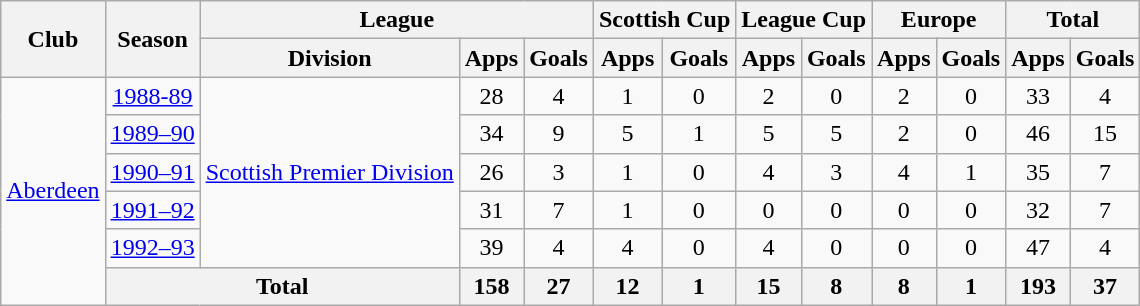<table class="wikitable" style="text-align:center">
<tr>
<th rowspan="2">Club</th>
<th rowspan="2">Season</th>
<th colspan="3">League</th>
<th colspan="2">Scottish Cup</th>
<th colspan="2">League Cup</th>
<th colspan="2">Europe</th>
<th colspan="2">Total</th>
</tr>
<tr>
<th>Division</th>
<th>Apps</th>
<th>Goals</th>
<th>Apps</th>
<th>Goals</th>
<th>Apps</th>
<th>Goals</th>
<th>Apps</th>
<th>Goals</th>
<th>Apps</th>
<th>Goals</th>
</tr>
<tr>
<td rowspan="6"><a href='#'>Aberdeen</a></td>
<td><a href='#'>1988-89</a></td>
<td rowspan="5"><a href='#'>Scottish Premier Division</a></td>
<td>28</td>
<td>4</td>
<td>1</td>
<td>0</td>
<td>2</td>
<td>0</td>
<td>2</td>
<td>0</td>
<td>33</td>
<td>4</td>
</tr>
<tr>
<td><a href='#'>1989–90</a></td>
<td>34</td>
<td>9</td>
<td>5</td>
<td>1</td>
<td>5</td>
<td>5</td>
<td>2</td>
<td>0</td>
<td>46</td>
<td>15</td>
</tr>
<tr>
<td><a href='#'>1990–91</a></td>
<td>26</td>
<td>3</td>
<td>1</td>
<td>0</td>
<td>4</td>
<td>3</td>
<td>4</td>
<td>1</td>
<td>35</td>
<td>7</td>
</tr>
<tr>
<td><a href='#'>1991–92</a></td>
<td>31</td>
<td>7</td>
<td>1</td>
<td>0</td>
<td>0</td>
<td>0</td>
<td>0</td>
<td>0</td>
<td>32</td>
<td>7</td>
</tr>
<tr>
<td><a href='#'>1992–93</a></td>
<td>39</td>
<td>4</td>
<td>4</td>
<td>0</td>
<td>4</td>
<td>0</td>
<td>0</td>
<td>0</td>
<td>47</td>
<td>4</td>
</tr>
<tr>
<th colspan="2">Total</th>
<th>158</th>
<th>27</th>
<th>12</th>
<th>1</th>
<th>15</th>
<th>8</th>
<th>8</th>
<th>1</th>
<th>193</th>
<th>37</th>
</tr>
</table>
